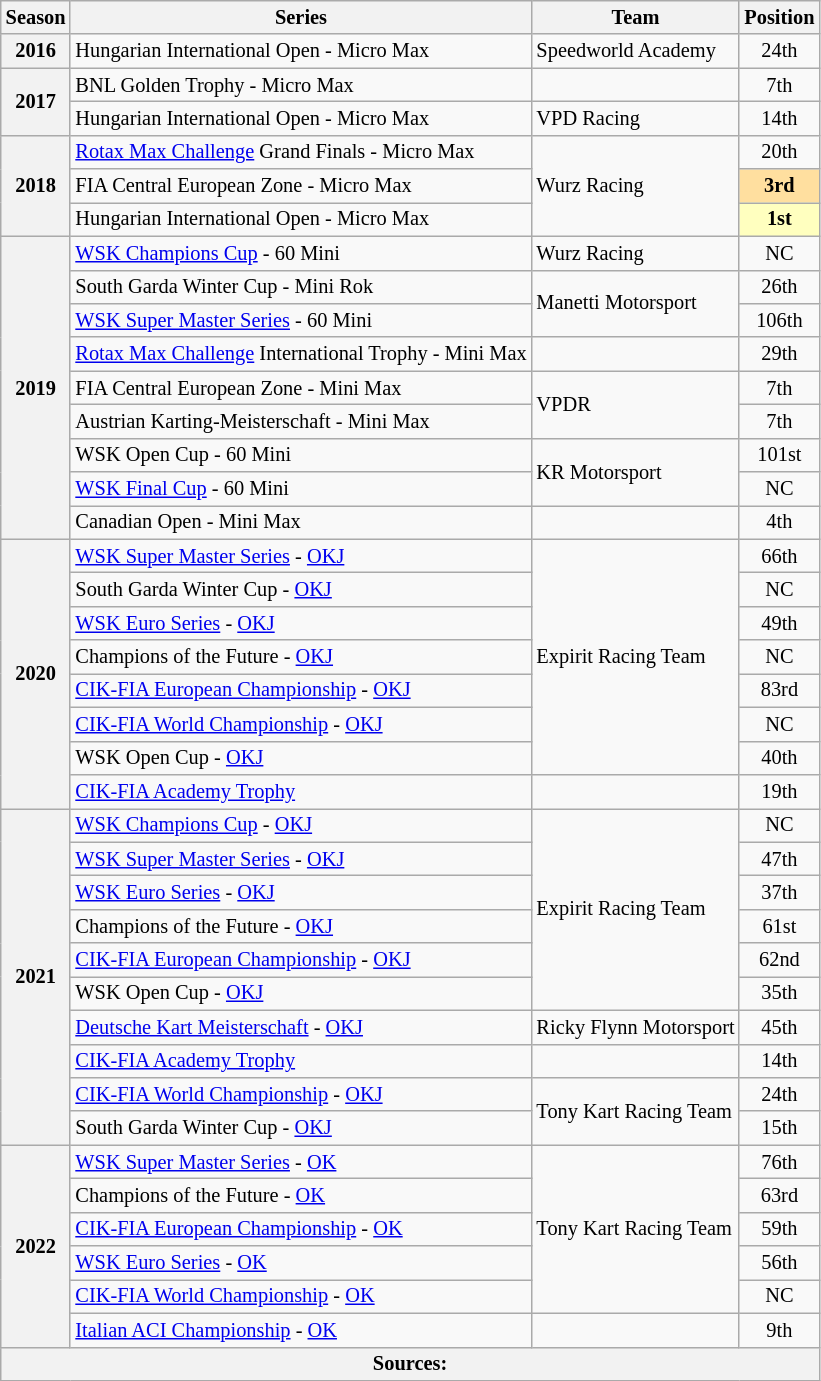<table class="wikitable" style="font-size: 85%; text-align:center">
<tr>
<th>Season</th>
<th>Series</th>
<th>Team</th>
<th>Position</th>
</tr>
<tr>
<th>2016</th>
<td align="left">Hungarian International Open - Micro Max</td>
<td align="left">Speedworld Academy</td>
<td>24th</td>
</tr>
<tr>
<th rowspan="2">2017</th>
<td align="left">BNL Golden Trophy - Micro Max</td>
<td></td>
<td>7th</td>
</tr>
<tr>
<td align="left">Hungarian International Open - Micro Max</td>
<td align="left">VPD Racing</td>
<td>14th</td>
</tr>
<tr>
<th rowspan="3">2018</th>
<td align="left"><a href='#'>Rotax Max Challenge</a> Grand Finals - Micro Max</td>
<td rowspan="3"  align="left">Wurz Racing</td>
<td>20th</td>
</tr>
<tr>
<td align="left">FIA Central European Zone - Micro Max</td>
<td style="background:#FFDF9F;"><strong>3rd</strong></td>
</tr>
<tr>
<td align="left">Hungarian International Open - Micro Max</td>
<td style="background:#FFFFBF;"><strong>1st</strong></td>
</tr>
<tr>
<th rowspan="9">2019</th>
<td align="left"><a href='#'>WSK Champions Cup</a> - 60 Mini</td>
<td align="left">Wurz Racing</td>
<td>NC</td>
</tr>
<tr>
<td align="left">South Garda Winter Cup - Mini Rok</td>
<td rowspan="2"  align="left">Manetti Motorsport</td>
<td>26th</td>
</tr>
<tr>
<td align="left"><a href='#'>WSK Super Master Series</a> - 60 Mini</td>
<td>106th</td>
</tr>
<tr>
<td align="left"><a href='#'>Rotax Max Challenge</a> International Trophy - Mini Max</td>
<td></td>
<td>29th</td>
</tr>
<tr>
<td align="left">FIA Central European Zone - Mini Max</td>
<td rowspan="2"  align="left">VPDR</td>
<td>7th</td>
</tr>
<tr>
<td align="left">Austrian Karting-Meisterschaft - Mini Max</td>
<td>7th</td>
</tr>
<tr>
<td align="left">WSK Open Cup - 60 Mini</td>
<td rowspan="2"  align="left">KR Motorsport</td>
<td>101st</td>
</tr>
<tr>
<td align="left"><a href='#'>WSK Final Cup</a> - 60 Mini</td>
<td>NC</td>
</tr>
<tr>
<td align="left">Canadian Open - Mini Max</td>
<td></td>
<td>4th</td>
</tr>
<tr>
<th rowspan="8">2020</th>
<td align="left"><a href='#'>WSK Super Master Series</a> - <a href='#'>OKJ</a></td>
<td rowspan="7" align="left">Expirit Racing Team</td>
<td>66th</td>
</tr>
<tr>
<td align="left">South Garda Winter Cup - <a href='#'>OKJ</a></td>
<td>NC</td>
</tr>
<tr>
<td align="left"><a href='#'>WSK Euro Series</a> - <a href='#'>OKJ</a></td>
<td>49th</td>
</tr>
<tr>
<td align="left">Champions of the Future - <a href='#'>OKJ</a></td>
<td>NC</td>
</tr>
<tr>
<td align="left"><a href='#'>CIK-FIA European Championship</a> - <a href='#'>OKJ</a></td>
<td>83rd</td>
</tr>
<tr>
<td align="left"><a href='#'>CIK-FIA World Championship</a> - <a href='#'>OKJ</a></td>
<td>NC</td>
</tr>
<tr>
<td align="left">WSK Open Cup - <a href='#'>OKJ</a></td>
<td>40th</td>
</tr>
<tr>
<td align="left"><a href='#'>CIK-FIA Academy Trophy</a></td>
<td></td>
<td>19th</td>
</tr>
<tr>
<th rowspan="10">2021</th>
<td align="left"><a href='#'>WSK Champions Cup</a> - <a href='#'>OKJ</a></td>
<td rowspan="6" align="left">Expirit Racing Team</td>
<td>NC</td>
</tr>
<tr>
<td align="left"><a href='#'>WSK Super Master Series</a> - <a href='#'>OKJ</a></td>
<td>47th</td>
</tr>
<tr>
<td align="left"><a href='#'>WSK Euro Series</a> - <a href='#'>OKJ</a></td>
<td>37th</td>
</tr>
<tr>
<td align="left">Champions of the Future - <a href='#'>OKJ</a></td>
<td>61st</td>
</tr>
<tr>
<td align="left"><a href='#'>CIK-FIA European Championship</a> - <a href='#'>OKJ</a></td>
<td>62nd</td>
</tr>
<tr>
<td align="left">WSK Open Cup - <a href='#'>OKJ</a></td>
<td>35th</td>
</tr>
<tr>
<td align="left"><a href='#'>Deutsche Kart Meisterschaft</a> - <a href='#'>OKJ</a></td>
<td align="left">Ricky Flynn Motorsport</td>
<td>45th</td>
</tr>
<tr>
<td align="left"><a href='#'>CIK-FIA Academy Trophy</a></td>
<td></td>
<td>14th</td>
</tr>
<tr>
<td align="left"><a href='#'>CIK-FIA World Championship</a> - <a href='#'>OKJ</a></td>
<td rowspan="2"  align="left">Tony Kart Racing Team</td>
<td>24th</td>
</tr>
<tr>
<td align="left">South Garda Winter Cup - <a href='#'>OKJ</a></td>
<td>15th</td>
</tr>
<tr>
<th rowspan="6">2022</th>
<td align="left"><a href='#'>WSK Super Master Series</a> - <a href='#'>OK</a></td>
<td rowspan="5" align="left">Tony Kart Racing Team</td>
<td>76th</td>
</tr>
<tr>
<td align="left">Champions of the Future - <a href='#'>OK</a></td>
<td>63rd</td>
</tr>
<tr>
<td align="left"><a href='#'>CIK-FIA European Championship</a> - <a href='#'>OK</a></td>
<td>59th</td>
</tr>
<tr>
<td align="left"><a href='#'>WSK Euro Series</a> - <a href='#'>OK</a></td>
<td>56th</td>
</tr>
<tr>
<td align="left"><a href='#'>CIK-FIA World Championship</a> - <a href='#'>OK</a></td>
<td>NC</td>
</tr>
<tr>
<td align="left"><a href='#'>Italian ACI Championship</a> - <a href='#'>OK</a></td>
<td></td>
<td>9th</td>
</tr>
<tr>
<th colspan="4">Sources:</th>
</tr>
</table>
